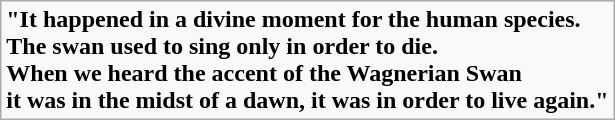<table class="wikitable">
<tr>
<td><strong>"It happened in a divine moment for the human species.</strong><br><strong>The swan used to sing only in order to die.</strong><br><strong>When we heard the accent of the Wagnerian Swan</strong><br><strong>it was in the midst of a dawn, it was in order to live again."</strong></td>
</tr>
</table>
